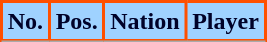<table class="wikitable sortable">
<tr>
<th style="background:#9fd2ff; color:#000229; border:2px solid #FE5000;" scope="col">No.</th>
<th style="background:#9fd2ff; color:#000229; border:2px solid #FE5000;" scope="col">Pos.</th>
<th style="background:#9fd2ff; color:#000229; border:2px solid #FE5000;" scope="col">Nation</th>
<th style="background:#9fd2ff; color:#000229; border:2px solid #FE5000;" scope="col">Player</th>
</tr>
<tr>
</tr>
</table>
